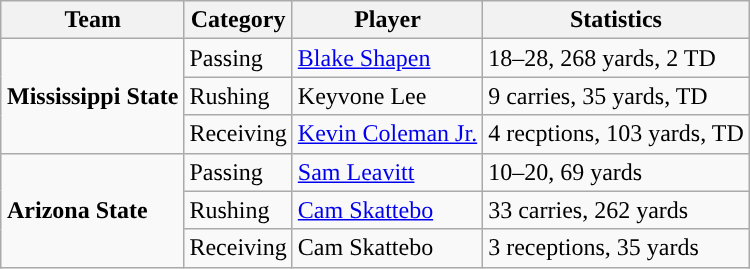<table class="wikitable" style="float: right;">
<tr>
<th>Team</th>
<th>Category</th>
<th>Player</th>
<th>Statistics</th>
</tr>
<tr>
<td rowspan=3><strong>Mississippi State</strong></td>
<td>Passing</td>
<td><a href='#'>Blake Shapen</a></td>
<td>18–28, 268 yards, 2 TD</td>
</tr>
<tr>
<td>Rushing</td>
<td>Keyvone Lee</td>
<td>9 carries, 35 yards, TD</td>
</tr>
<tr>
<td>Receiving</td>
<td><a href='#'>Kevin Coleman Jr.</a></td>
<td>4 recptions, 103 yards, TD</td>
</tr>
<tr>
<td rowspan=3><strong>Arizona State</strong></td>
<td>Passing</td>
<td><a href='#'>Sam Leavitt</a></td>
<td>10–20, 69 yards</td>
</tr>
<tr>
<td>Rushing</td>
<td><a href='#'>Cam Skattebo</a></td>
<td>33 carries, 262 yards</td>
</tr>
<tr>
<td>Receiving</td>
<td>Cam Skattebo</td>
<td>3 receptions, 35 yards</td>
</tr>
</table>
